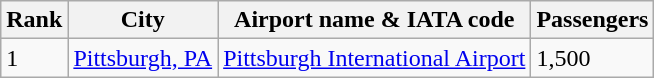<table class="wikitable">
<tr>
<th>Rank</th>
<th>City</th>
<th>Airport name & IATA code</th>
<th>Passengers</th>
</tr>
<tr>
<td>1</td>
<td><a href='#'>Pittsburgh, PA</a></td>
<td><a href='#'>Pittsburgh International Airport</a></td>
<td>1,500</td>
</tr>
</table>
